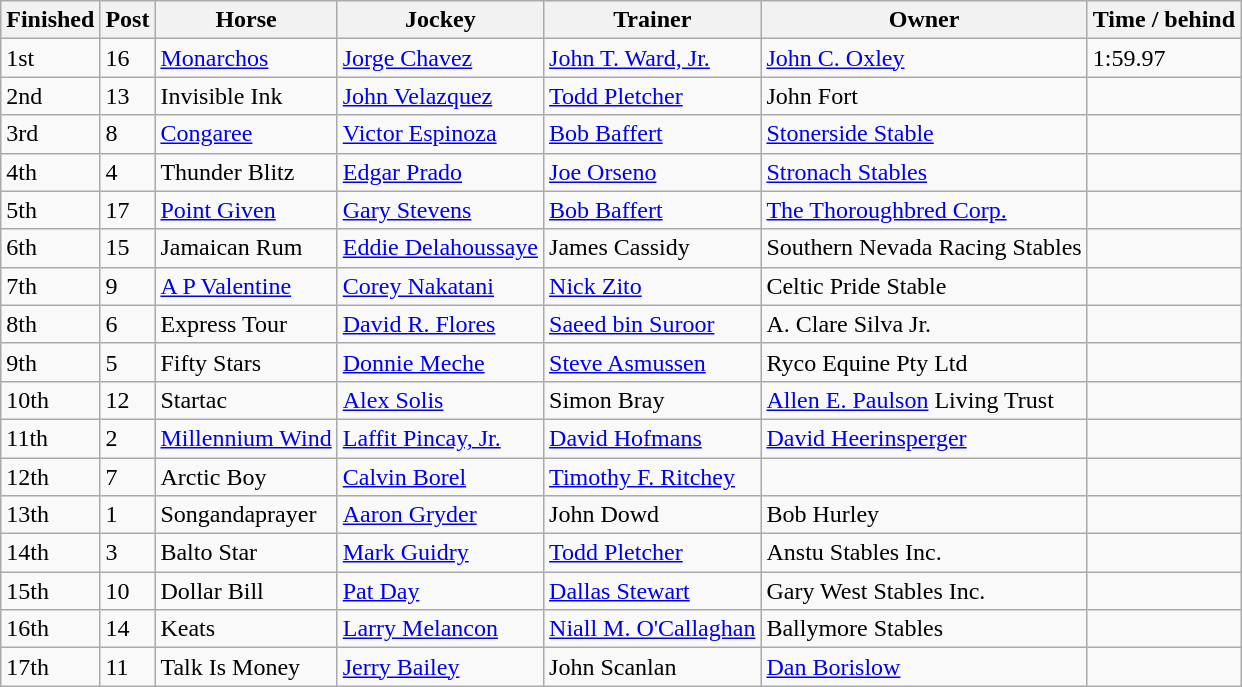<table class="wikitable" border="1">
<tr>
<th>Finished</th>
<th>Post</th>
<th>Horse</th>
<th>Jockey</th>
<th>Trainer</th>
<th>Owner</th>
<th>Time / behind</th>
</tr>
<tr>
<td>1st</td>
<td>16</td>
<td><a href='#'>Monarchos</a></td>
<td><a href='#'>Jorge Chavez</a></td>
<td><a href='#'>John T. Ward, Jr.</a></td>
<td><a href='#'>John C. Oxley</a></td>
<td>1:59.97</td>
</tr>
<tr>
<td>2nd</td>
<td>13</td>
<td>Invisible Ink</td>
<td><a href='#'>John Velazquez</a></td>
<td><a href='#'>Todd Pletcher</a></td>
<td>John Fort</td>
<td></td>
</tr>
<tr>
<td>3rd</td>
<td>8</td>
<td><a href='#'>Congaree</a></td>
<td><a href='#'>Victor Espinoza</a></td>
<td><a href='#'>Bob Baffert</a></td>
<td><a href='#'>Stonerside Stable</a></td>
<td></td>
</tr>
<tr>
<td>4th</td>
<td>4</td>
<td>Thunder Blitz</td>
<td><a href='#'>Edgar Prado</a></td>
<td><a href='#'>Joe Orseno</a></td>
<td><a href='#'>Stronach Stables</a></td>
<td></td>
</tr>
<tr>
<td>5th</td>
<td>17</td>
<td><a href='#'>Point Given</a></td>
<td><a href='#'>Gary Stevens</a></td>
<td><a href='#'>Bob Baffert</a></td>
<td><a href='#'>The Thoroughbred Corp.</a></td>
<td></td>
</tr>
<tr>
<td>6th</td>
<td>15</td>
<td>Jamaican Rum</td>
<td><a href='#'>Eddie Delahoussaye</a></td>
<td>James Cassidy</td>
<td>Southern Nevada Racing Stables</td>
<td></td>
</tr>
<tr>
<td>7th</td>
<td>9</td>
<td><a href='#'>A P Valentine</a></td>
<td><a href='#'>Corey Nakatani</a></td>
<td><a href='#'>Nick Zito</a></td>
<td>Celtic Pride Stable</td>
<td></td>
</tr>
<tr>
<td>8th</td>
<td>6</td>
<td>Express Tour</td>
<td><a href='#'>David R. Flores</a></td>
<td><a href='#'>Saeed bin Suroor</a></td>
<td>A. Clare Silva Jr.</td>
<td></td>
</tr>
<tr>
<td>9th</td>
<td>5</td>
<td>Fifty Stars</td>
<td><a href='#'>Donnie Meche</a></td>
<td><a href='#'>Steve Asmussen</a></td>
<td>Ryco Equine Pty Ltd</td>
<td></td>
</tr>
<tr>
<td>10th</td>
<td>12</td>
<td>Startac</td>
<td><a href='#'>Alex Solis</a></td>
<td>Simon Bray</td>
<td><a href='#'>Allen E. Paulson</a> Living Trust </td>
<td></td>
</tr>
<tr>
<td>11th</td>
<td>2</td>
<td><a href='#'>Millennium Wind</a></td>
<td><a href='#'>Laffit Pincay, Jr.</a></td>
<td><a href='#'>David Hofmans</a></td>
<td><a href='#'>David Heerinsperger</a></td>
<td></td>
</tr>
<tr>
<td>12th</td>
<td>7</td>
<td>Arctic Boy</td>
<td><a href='#'>Calvin Borel</a></td>
<td><a href='#'>Timothy F. Ritchey</a></td>
<td></td>
<td></td>
</tr>
<tr>
<td>13th</td>
<td>1</td>
<td>Songandaprayer</td>
<td><a href='#'>Aaron Gryder</a></td>
<td>John Dowd</td>
<td>Bob Hurley</td>
<td></td>
</tr>
<tr>
<td>14th</td>
<td>3</td>
<td>Balto Star</td>
<td><a href='#'>Mark Guidry</a></td>
<td><a href='#'>Todd Pletcher</a></td>
<td>Anstu Stables Inc.</td>
<td></td>
</tr>
<tr>
<td>15th</td>
<td>10</td>
<td>Dollar Bill</td>
<td><a href='#'>Pat Day</a></td>
<td><a href='#'>Dallas Stewart</a></td>
<td>Gary West Stables Inc.</td>
<td></td>
</tr>
<tr>
<td>16th</td>
<td>14</td>
<td>Keats</td>
<td><a href='#'>Larry Melancon</a></td>
<td><a href='#'>Niall M. O'Callaghan</a></td>
<td>Ballymore Stables</td>
<td></td>
</tr>
<tr>
<td>17th</td>
<td>11</td>
<td>Talk Is Money</td>
<td><a href='#'>Jerry Bailey</a></td>
<td>John Scanlan</td>
<td><a href='#'>Dan Borislow</a></td>
<td></td>
</tr>
</table>
